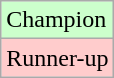<table class="wikitable">
<tr style="background:#cfc;">
<td>Champion</td>
</tr>
<tr style="background:#fcc;">
<td>Runner-up</td>
</tr>
</table>
